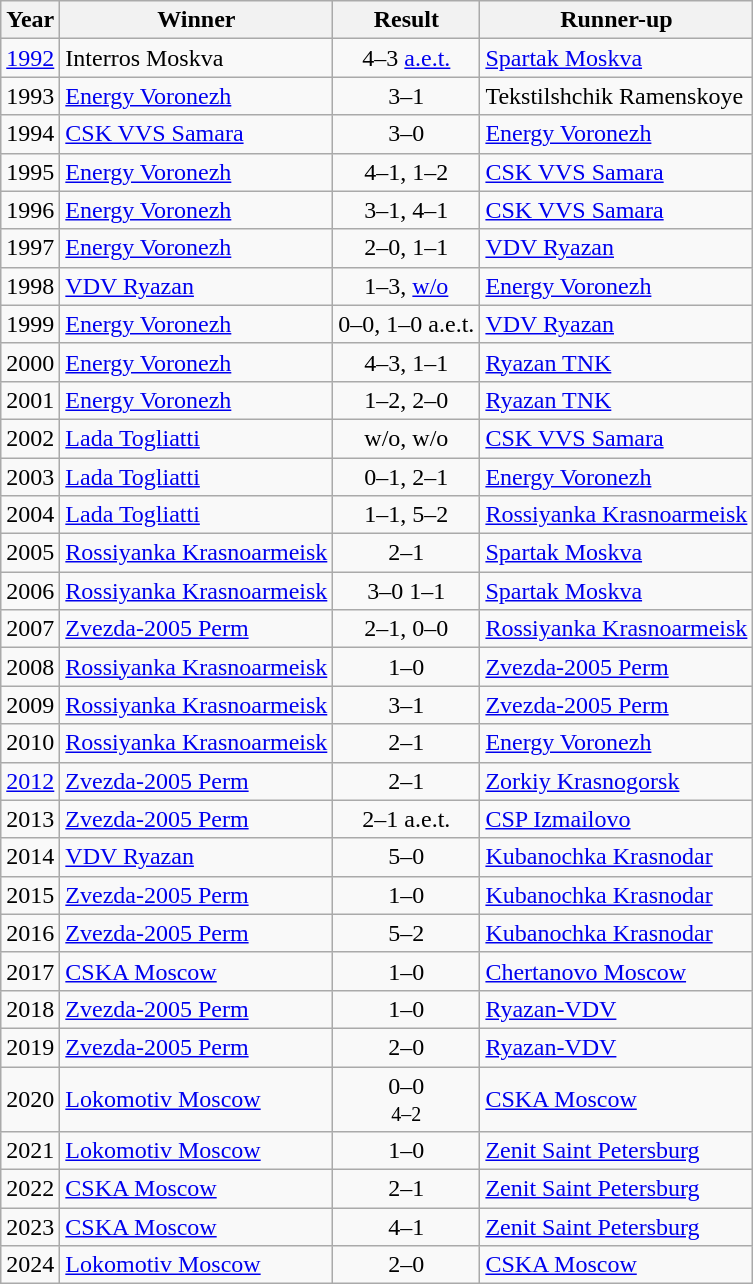<table class="sortable wikitable">
<tr>
<th>Year</th>
<th>Winner</th>
<th>Result</th>
<th>Runner-up</th>
</tr>
<tr>
<td><a href='#'>1992</a></td>
<td>Interros Moskva</td>
<td align=center>4–3 <a href='#'>a.e.t.</a></td>
<td><a href='#'>Spartak Moskva</a></td>
</tr>
<tr>
<td>1993</td>
<td><a href='#'>Energy Voronezh</a></td>
<td align=center>3–1</td>
<td>Tekstilshchik Ramenskoye</td>
</tr>
<tr>
<td>1994</td>
<td><a href='#'>CSK VVS Samara</a></td>
<td align=center>3–0</td>
<td><a href='#'>Energy Voronezh</a></td>
</tr>
<tr>
<td>1995</td>
<td><a href='#'>Energy Voronezh</a></td>
<td align=center>4–1, 1–2</td>
<td><a href='#'>CSK VVS Samara</a></td>
</tr>
<tr>
<td>1996</td>
<td><a href='#'>Energy Voronezh</a></td>
<td align=center>3–1, 4–1</td>
<td><a href='#'>CSK VVS Samara</a></td>
</tr>
<tr>
<td>1997</td>
<td><a href='#'>Energy Voronezh</a></td>
<td align=center>2–0, 1–1</td>
<td><a href='#'>VDV Ryazan</a></td>
</tr>
<tr>
<td>1998</td>
<td><a href='#'>VDV Ryazan</a></td>
<td align=center>1–3, <a href='#'>w/o</a></td>
<td><a href='#'>Energy Voronezh</a></td>
</tr>
<tr>
<td>1999</td>
<td><a href='#'>Energy Voronezh</a></td>
<td align=center>0–0, 1–0 a.e.t.</td>
<td><a href='#'>VDV Ryazan</a></td>
</tr>
<tr>
<td>2000</td>
<td><a href='#'>Energy Voronezh</a></td>
<td align=center>4–3, 1–1</td>
<td><a href='#'>Ryazan TNK</a></td>
</tr>
<tr>
<td>2001</td>
<td><a href='#'>Energy Voronezh</a></td>
<td align=center>1–2, 2–0</td>
<td><a href='#'>Ryazan TNK</a></td>
</tr>
<tr>
<td>2002</td>
<td><a href='#'>Lada Togliatti</a></td>
<td align=center>w/o, w/o</td>
<td><a href='#'>CSK VVS Samara</a></td>
</tr>
<tr>
<td>2003</td>
<td><a href='#'>Lada Togliatti</a></td>
<td align=center>0–1, 2–1</td>
<td><a href='#'>Energy Voronezh</a></td>
</tr>
<tr>
<td>2004</td>
<td><a href='#'>Lada Togliatti</a></td>
<td align=center>1–1, 5–2</td>
<td><a href='#'>Rossiyanka Krasnoarmeisk</a></td>
</tr>
<tr>
<td>2005</td>
<td><a href='#'>Rossiyanka Krasnoarmeisk</a></td>
<td align=center>2–1</td>
<td><a href='#'>Spartak Moskva</a></td>
</tr>
<tr>
<td>2006</td>
<td><a href='#'>Rossiyanka Krasnoarmeisk</a></td>
<td align=center>3–0 1–1</td>
<td><a href='#'>Spartak Moskva</a></td>
</tr>
<tr>
<td>2007</td>
<td><a href='#'>Zvezda-2005 Perm</a></td>
<td align=center>2–1, 0–0</td>
<td><a href='#'>Rossiyanka Krasnoarmeisk</a></td>
</tr>
<tr>
<td>2008</td>
<td><a href='#'>Rossiyanka Krasnoarmeisk</a></td>
<td align=center>1–0</td>
<td><a href='#'>Zvezda-2005 Perm</a></td>
</tr>
<tr>
<td>2009</td>
<td><a href='#'>Rossiyanka Krasnoarmeisk</a></td>
<td align=center>3–1</td>
<td><a href='#'>Zvezda-2005 Perm</a></td>
</tr>
<tr>
<td>2010</td>
<td><a href='#'>Rossiyanka Krasnoarmeisk</a></td>
<td align=center>2–1</td>
<td><a href='#'>Energy Voronezh</a></td>
</tr>
<tr>
<td><a href='#'> 2012</a></td>
<td><a href='#'>Zvezda-2005 Perm</a></td>
<td align=center>2–1</td>
<td><a href='#'>Zorkiy Krasnogorsk</a></td>
</tr>
<tr>
<td>2013</td>
<td><a href='#'>Zvezda-2005 Perm</a></td>
<td align=center>2–1 a.e.t.</td>
<td><a href='#'>CSP Izmailovo</a></td>
</tr>
<tr>
<td>2014</td>
<td><a href='#'>VDV Ryazan</a></td>
<td align=center>5–0</td>
<td><a href='#'>Kubanochka Krasnodar</a></td>
</tr>
<tr>
<td>2015</td>
<td><a href='#'>Zvezda-2005 Perm</a></td>
<td align=center>1–0</td>
<td><a href='#'>Kubanochka Krasnodar</a></td>
</tr>
<tr>
<td>2016</td>
<td><a href='#'>Zvezda-2005 Perm</a></td>
<td align=center>5–2</td>
<td><a href='#'>Kubanochka Krasnodar</a></td>
</tr>
<tr>
<td>2017</td>
<td><a href='#'>CSKA Moscow</a></td>
<td align=center>1–0</td>
<td><a href='#'>Chertanovo Moscow</a></td>
</tr>
<tr>
<td>2018</td>
<td><a href='#'>Zvezda-2005 Perm</a></td>
<td align=center>1–0</td>
<td><a href='#'>Ryazan-VDV</a></td>
</tr>
<tr>
<td>2019</td>
<td><a href='#'>Zvezda-2005 Perm</a></td>
<td align=center>2–0</td>
<td><a href='#'>Ryazan-VDV</a></td>
</tr>
<tr>
<td>2020</td>
<td><a href='#'>Lokomotiv Moscow</a></td>
<td align=center>0–0<br><small>4–2 </small></td>
<td><a href='#'>CSKA Moscow</a></td>
</tr>
<tr>
<td>2021</td>
<td><a href='#'>Lokomotiv Moscow</a></td>
<td align=center>1–0</td>
<td><a href='#'>Zenit Saint Petersburg</a></td>
</tr>
<tr>
<td>2022</td>
<td><a href='#'>CSKA Moscow</a></td>
<td align=center>2–1</td>
<td><a href='#'>Zenit Saint Petersburg</a></td>
</tr>
<tr>
<td>2023</td>
<td><a href='#'>CSKA Moscow</a></td>
<td align=center>4–1</td>
<td><a href='#'>Zenit Saint Petersburg</a></td>
</tr>
<tr>
<td>2024</td>
<td><a href='#'>Lokomotiv Moscow</a></td>
<td align=center>2–0</td>
<td><a href='#'>CSKA Moscow</a></td>
</tr>
</table>
